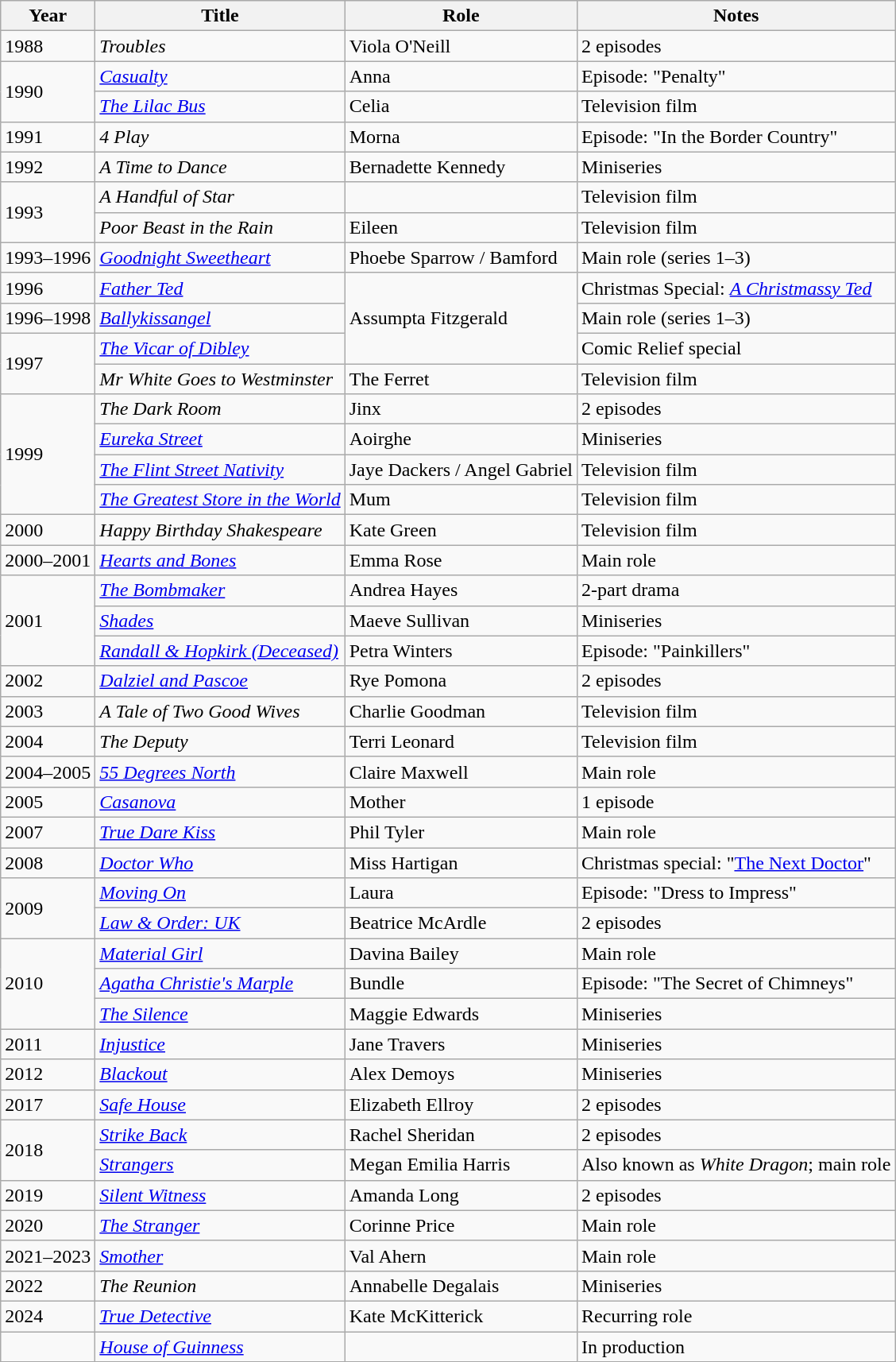<table class="wikitable sortable">
<tr>
<th>Year</th>
<th>Title</th>
<th>Role</th>
<th class="unsortable">Notes</th>
</tr>
<tr>
<td>1988</td>
<td><em>Troubles</em></td>
<td>Viola O'Neill</td>
<td>2 episodes</td>
</tr>
<tr>
<td rowspan="2">1990</td>
<td><em><a href='#'>Casualty</a></em></td>
<td>Anna</td>
<td>Episode: "Penalty"</td>
</tr>
<tr>
<td><em><a href='#'>The Lilac Bus</a></em></td>
<td>Celia</td>
<td>Television film</td>
</tr>
<tr>
<td>1991</td>
<td><em>4 Play</em></td>
<td>Morna</td>
<td>Episode: "In the Border Country"</td>
</tr>
<tr>
<td>1992</td>
<td><em>A Time to Dance</em></td>
<td>Bernadette Kennedy</td>
<td>Miniseries</td>
</tr>
<tr>
<td rowspan="2">1993</td>
<td><em>A Handful of Star</em></td>
<td></td>
<td>Television film</td>
</tr>
<tr>
<td><em>Poor Beast in the Rain</em></td>
<td>Eileen</td>
<td>Television film</td>
</tr>
<tr>
<td>1993–1996</td>
<td><em><a href='#'>Goodnight Sweetheart</a></em></td>
<td>Phoebe Sparrow / Bamford</td>
<td>Main role (series 1–3)</td>
</tr>
<tr>
<td>1996</td>
<td><em><a href='#'>Father Ted</a></em></td>
<td rowspan="3">Assumpta Fitzgerald</td>
<td>Christmas Special: <em><a href='#'>A Christmassy Ted</a></em></td>
</tr>
<tr>
<td>1996–1998</td>
<td><em><a href='#'>Ballykissangel</a></em></td>
<td>Main role (series 1–3)</td>
</tr>
<tr>
<td rowspan="2">1997</td>
<td><em><a href='#'>The Vicar of Dibley</a></em></td>
<td>Comic Relief special</td>
</tr>
<tr>
<td><em>Mr White Goes to Westminster</em></td>
<td>The Ferret</td>
<td>Television film</td>
</tr>
<tr>
<td rowspan="4">1999</td>
<td><em>The Dark Room</em></td>
<td>Jinx</td>
<td>2 episodes</td>
</tr>
<tr>
<td><em><a href='#'>Eureka Street</a></em></td>
<td>Aoirghe</td>
<td>Miniseries</td>
</tr>
<tr>
<td><em><a href='#'>The Flint Street Nativity</a></em></td>
<td>Jaye Dackers / Angel Gabriel</td>
<td>Television film</td>
</tr>
<tr>
<td><em><a href='#'>The Greatest Store in the World</a></em></td>
<td>Mum</td>
<td>Television film</td>
</tr>
<tr>
<td>2000</td>
<td><em>Happy Birthday Shakespeare</em></td>
<td>Kate Green</td>
<td>Television film</td>
</tr>
<tr>
<td>2000–2001</td>
<td><em><a href='#'>Hearts and Bones</a></em></td>
<td>Emma Rose</td>
<td>Main role</td>
</tr>
<tr>
<td rowspan="3">2001</td>
<td><em><a href='#'>The Bombmaker</a></em></td>
<td>Andrea Hayes</td>
<td>2-part drama</td>
</tr>
<tr>
<td><em><a href='#'>Shades</a></em></td>
<td>Maeve Sullivan</td>
<td>Miniseries</td>
</tr>
<tr>
<td><em><a href='#'>Randall & Hopkirk (Deceased)</a></em></td>
<td>Petra Winters</td>
<td>Episode: "Painkillers"</td>
</tr>
<tr>
<td>2002</td>
<td><em><a href='#'>Dalziel and Pascoe</a></em></td>
<td>Rye Pomona</td>
<td>2 episodes</td>
</tr>
<tr>
<td>2003</td>
<td><em>A Tale of Two Good Wives</em></td>
<td>Charlie Goodman</td>
<td>Television film</td>
</tr>
<tr>
<td>2004</td>
<td><em>The Deputy</em></td>
<td>Terri Leonard</td>
<td>Television film</td>
</tr>
<tr>
<td>2004–2005</td>
<td><em><a href='#'>55 Degrees North</a></em></td>
<td>Claire Maxwell</td>
<td>Main role</td>
</tr>
<tr>
<td>2005</td>
<td><em><a href='#'>Casanova</a></em></td>
<td>Mother</td>
<td>1 episode</td>
</tr>
<tr>
<td>2007</td>
<td><em><a href='#'>True Dare Kiss</a></em></td>
<td>Phil Tyler</td>
<td>Main role</td>
</tr>
<tr>
<td>2008</td>
<td><em><a href='#'>Doctor Who</a></em></td>
<td>Miss Hartigan</td>
<td>Christmas special: "<a href='#'>The Next Doctor</a>"</td>
</tr>
<tr>
<td rowspan="2">2009</td>
<td><em><a href='#'>Moving On</a></em></td>
<td>Laura</td>
<td>Episode: "Dress to Impress"</td>
</tr>
<tr>
<td><em><a href='#'>Law & Order: UK</a></em></td>
<td>Beatrice McArdle</td>
<td>2 episodes</td>
</tr>
<tr>
<td rowspan="3">2010</td>
<td><em><a href='#'>Material Girl</a></em></td>
<td>Davina Bailey</td>
<td>Main role</td>
</tr>
<tr>
<td><em><a href='#'>Agatha Christie's Marple</a></em></td>
<td>Bundle</td>
<td>Episode: "The Secret of Chimneys"</td>
</tr>
<tr>
<td><em><a href='#'>The Silence</a></em></td>
<td>Maggie Edwards</td>
<td>Miniseries</td>
</tr>
<tr>
<td>2011</td>
<td><em><a href='#'>Injustice</a></em></td>
<td>Jane Travers</td>
<td>Miniseries</td>
</tr>
<tr>
<td>2012</td>
<td><em><a href='#'>Blackout</a></em></td>
<td>Alex Demoys</td>
<td>Miniseries</td>
</tr>
<tr>
<td>2017</td>
<td><em><a href='#'>Safe House</a></em></td>
<td>Elizabeth Ellroy</td>
<td>2 episodes</td>
</tr>
<tr>
<td rowspan="2">2018</td>
<td><em><a href='#'>Strike Back</a></em></td>
<td>Rachel Sheridan</td>
<td>2 episodes</td>
</tr>
<tr>
<td><em><a href='#'>Strangers</a></em></td>
<td>Megan Emilia Harris</td>
<td>Also known as <em>White Dragon</em>; main role</td>
</tr>
<tr>
<td>2019</td>
<td><em><a href='#'>Silent Witness</a></em></td>
<td>Amanda Long</td>
<td>2 episodes</td>
</tr>
<tr>
<td>2020</td>
<td><em><a href='#'>The Stranger</a></em></td>
<td>Corinne Price</td>
<td>Main role</td>
</tr>
<tr>
<td>2021–2023</td>
<td><em><a href='#'>Smother</a></em></td>
<td>Val Ahern</td>
<td>Main role</td>
</tr>
<tr>
<td>2022</td>
<td><em>The Reunion</em></td>
<td>Annabelle Degalais</td>
<td>Miniseries</td>
</tr>
<tr>
<td>2024</td>
<td><em><a href='#'>True Detective</a></em></td>
<td>Kate McKitterick</td>
<td>Recurring role</td>
</tr>
<tr>
<td></td>
<td><em><a href='#'>House of Guinness</a></em></td>
<td></td>
<td>In production</td>
</tr>
</table>
